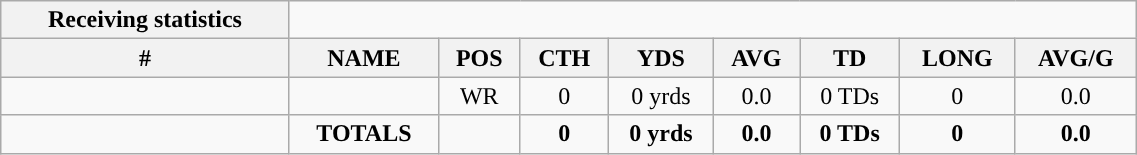<table class="wikitable collapsible collapsed" style="width:60%; text-align:center;">
<tr>
<th style="text-align:center; ">Receiving statistics</th>
</tr>
<tr>
<th>#</th>
<th>NAME</th>
<th>POS</th>
<th>CTH</th>
<th>YDS</th>
<th>AVG</th>
<th>TD</th>
<th>LONG</th>
<th>AVG/G</th>
</tr>
<tr>
<td></td>
<td></td>
<td>WR</td>
<td>0</td>
<td>0 yrds</td>
<td>0.0</td>
<td>0 TDs</td>
<td>0</td>
<td>0.0</td>
</tr>
<tr>
<td></td>
<td><strong>TOTALS</strong></td>
<td></td>
<td><strong>0</strong></td>
<td><strong>0 yrds</strong></td>
<td><strong>0.0</strong></td>
<td><strong>0 TDs</strong></td>
<td><strong>0</strong></td>
<td><strong>0.0</strong></td>
</tr>
</table>
